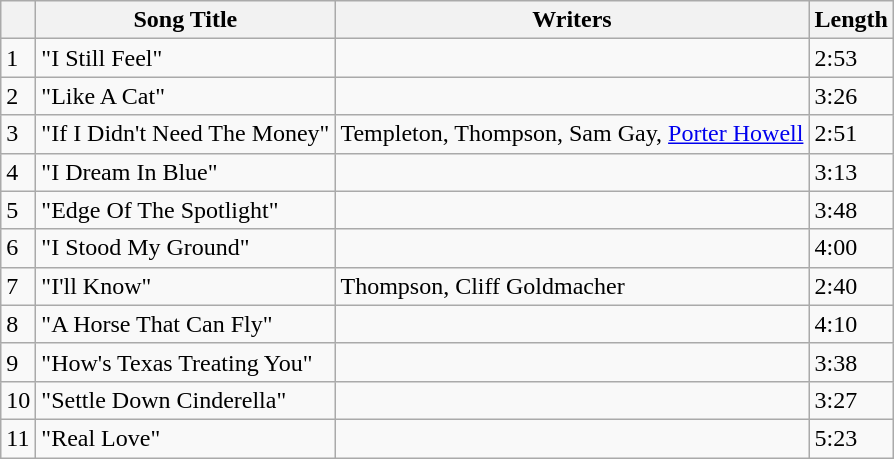<table class="wikitable">
<tr>
<th></th>
<th>Song Title</th>
<th>Writers</th>
<th>Length</th>
</tr>
<tr>
<td>1</td>
<td>"I Still Feel"</td>
<td></td>
<td>2:53</td>
</tr>
<tr>
<td>2</td>
<td>"Like A Cat"</td>
<td></td>
<td>3:26</td>
</tr>
<tr>
<td>3</td>
<td>"If I Didn't Need The Money"</td>
<td>Templeton, Thompson, Sam Gay, <a href='#'>Porter Howell</a></td>
<td>2:51</td>
</tr>
<tr>
<td>4</td>
<td>"I Dream In Blue"</td>
<td></td>
<td>3:13</td>
</tr>
<tr>
<td>5</td>
<td>"Edge Of The Spotlight"</td>
<td></td>
<td>3:48</td>
</tr>
<tr>
<td>6</td>
<td>"I Stood My Ground"</td>
<td></td>
<td>4:00</td>
</tr>
<tr>
<td>7</td>
<td>"I'll Know"</td>
<td>Thompson, Cliff Goldmacher</td>
<td>2:40</td>
</tr>
<tr>
<td>8</td>
<td>"A Horse That Can Fly"</td>
<td></td>
<td>4:10</td>
</tr>
<tr>
<td>9</td>
<td>"How's Texas Treating You"</td>
<td></td>
<td>3:38</td>
</tr>
<tr>
<td>10</td>
<td>"Settle Down Cinderella"</td>
<td></td>
<td>3:27</td>
</tr>
<tr>
<td>11</td>
<td>"Real Love"</td>
<td></td>
<td>5:23</td>
</tr>
</table>
